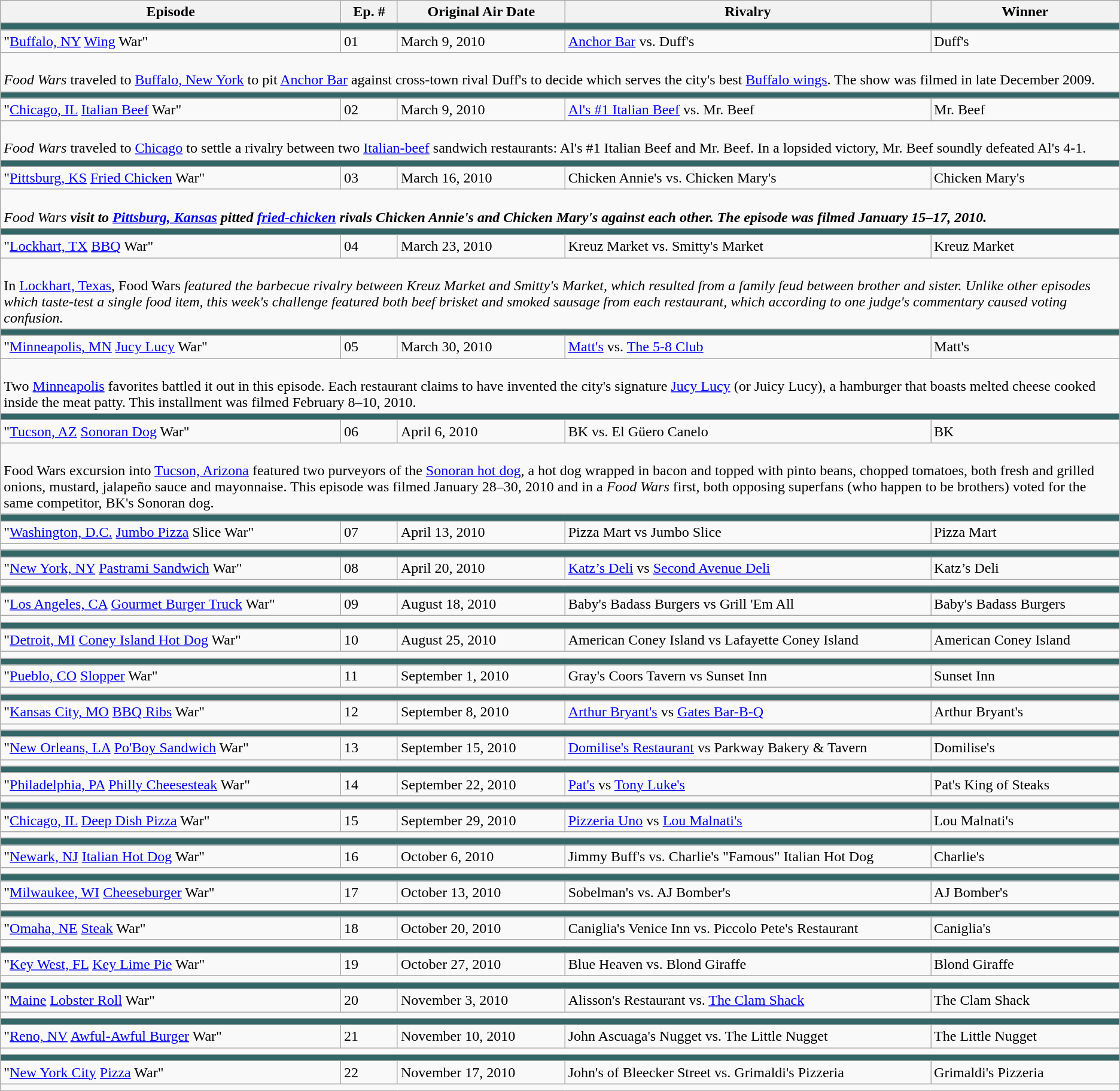<table class="wikitable" border="1">
<tr>
<th>Episode</th>
<th>Ep. #</th>
<th>Original Air Date</th>
<th>Rivalry</th>
<th>Winner</th>
</tr>
<tr>
<td colspan="5" bgcolor="#336666"></td>
</tr>
<tr>
<td>"<a href='#'>Buffalo, NY</a> <a href='#'>Wing</a> War"</td>
<td>01</td>
<td>March 9, 2010</td>
<td><a href='#'>Anchor Bar</a> vs. Duff's</td>
<td>Duff's</td>
</tr>
<tr>
<td colspan="5"><br><em>Food Wars</em> traveled to <a href='#'>Buffalo, New York</a> to pit <a href='#'>Anchor Bar</a> against cross-town rival Duff's to decide which serves the city's best <a href='#'>Buffalo wings</a>. The show was filmed in late December 2009.</td>
</tr>
<tr>
<td colspan="5" bgcolor="#336666"></td>
</tr>
<tr>
<td>"<a href='#'>Chicago, IL</a> <a href='#'>Italian Beef</a> War"</td>
<td>02</td>
<td>March 9, 2010</td>
<td><a href='#'>Al's #1 Italian Beef</a> vs. Mr. Beef</td>
<td>Mr. Beef</td>
</tr>
<tr>
<td colspan="5"><br><em>Food Wars</em> traveled to <a href='#'>Chicago</a> to settle a rivalry between two <a href='#'>Italian-beef</a> sandwich restaurants: Al's #1 Italian Beef and Mr. Beef. In a lopsided victory, Mr. Beef soundly defeated Al's 4-1.</td>
</tr>
<tr>
<td colspan="5" bgcolor="#336666"></td>
</tr>
<tr>
<td>"<a href='#'>Pittsburg, KS</a> <a href='#'>Fried Chicken</a> War"</td>
<td>03</td>
<td>March 16, 2010</td>
<td>Chicken Annie's vs. Chicken Mary's</td>
<td>Chicken Mary's</td>
</tr>
<tr>
<td colspan="5"><br><em>Food Wars<strong> visit to <a href='#'>Pittsburg, Kansas</a> pitted <a href='#'>fried-chicken</a> rivals Chicken Annie's and Chicken Mary's against each other. The episode was filmed January 15–17, 2010.</td>
</tr>
<tr>
<td colspan="5" bgcolor="#336666"></td>
</tr>
<tr>
<td>"<a href='#'>Lockhart, TX</a> <a href='#'>BBQ</a> War"</td>
<td>04</td>
<td>March 23, 2010</td>
<td>Kreuz Market vs. Smitty's Market</td>
<td>Kreuz Market</td>
</tr>
<tr>
<td colspan="5"><br>In <a href='#'>Lockhart, Texas</a>, </em>Food Wars<em> featured the barbecue rivalry between Kreuz Market and Smitty's Market, which resulted from a family feud between brother and sister. Unlike other episodes which taste-test a single food item, this week's challenge featured both beef brisket and smoked sausage from each restaurant, which according to one judge's commentary caused voting confusion.</td>
</tr>
<tr>
<td colspan="5" bgcolor="#336666"></td>
</tr>
<tr>
<td>"<a href='#'>Minneapolis, MN</a> <a href='#'>Jucy Lucy</a> War"</td>
<td>05</td>
<td>March 30, 2010</td>
<td><a href='#'>Matt's</a> vs. <a href='#'>The 5-8 Club</a></td>
<td>Matt's</td>
</tr>
<tr>
<td colspan="5"><br>Two <a href='#'>Minneapolis</a> favorites battled it out in this episode. Each restaurant claims to have invented the city's signature <a href='#'>Jucy Lucy</a> (or Juicy Lucy), a hamburger that boasts melted cheese cooked inside the meat patty. This installment was filmed February 8–10, 2010.</td>
</tr>
<tr>
<td colspan="5" bgcolor="#336666"></td>
</tr>
<tr>
<td>"<a href='#'>Tucson, AZ</a> <a href='#'>Sonoran Dog</a> War"</td>
<td>06</td>
<td>April 6, 2010</td>
<td>BK vs. El Güero Canelo</td>
<td>BK</td>
</tr>
<tr>
<td colspan="5"><br></em>Food Wars</strong> excursion into <a href='#'>Tucson, Arizona</a> featured two purveyors of the <a href='#'>Sonoran hot dog</a>, a hot dog wrapped in bacon and topped with pinto beans, chopped tomatoes, both fresh and grilled onions, mustard, jalapeño sauce and mayonnaise. This episode was filmed January 28–30, 2010 and in a <em>Food Wars</em> first, both opposing superfans (who happen to be brothers) voted for the same competitor, BK's Sonoran dog.</td>
</tr>
<tr>
<td colspan="5" bgcolor="#336666"></td>
</tr>
<tr>
<td>"<a href='#'>Washington, D.C.</a> <a href='#'>Jumbo Pizza</a> Slice War"</td>
<td>07</td>
<td>April 13, 2010</td>
<td>Pizza Mart vs Jumbo Slice</td>
<td>Pizza Mart</td>
</tr>
<tr>
<td colspan="5"></td>
</tr>
<tr>
<td colspan="5" bgcolor="#336666"></td>
</tr>
<tr>
<td>"<a href='#'>New York, NY</a> <a href='#'>Pastrami Sandwich</a> War"</td>
<td>08</td>
<td>April 20, 2010</td>
<td><a href='#'>Katz’s Deli</a> vs <a href='#'>Second Avenue Deli</a></td>
<td>Katz’s Deli</td>
</tr>
<tr>
<td colspan="5"></td>
</tr>
<tr>
<td colspan="5" bgcolor="#336666"></td>
</tr>
<tr>
<td>"<a href='#'>Los Angeles, CA</a> <a href='#'>Gourmet Burger Truck</a> War"</td>
<td>09</td>
<td>August 18, 2010</td>
<td>Baby's Badass Burgers vs Grill 'Em All</td>
<td>Baby's Badass Burgers</td>
</tr>
<tr>
<td colspan="5"></td>
</tr>
<tr>
<td colspan="5" bgcolor="#336666"></td>
</tr>
<tr>
<td>"<a href='#'>Detroit, MI</a> <a href='#'>Coney Island Hot Dog</a> War"</td>
<td>10</td>
<td>August 25, 2010</td>
<td>American Coney Island vs Lafayette Coney Island</td>
<td>American Coney Island</td>
</tr>
<tr>
<td colspan="5"></td>
</tr>
<tr>
<td colspan="5" bgcolor="#336666"></td>
</tr>
<tr>
<td>"<a href='#'>Pueblo, CO</a> <a href='#'>Slopper</a> War"</td>
<td>11</td>
<td>September 1, 2010</td>
<td>Gray's Coors Tavern vs Sunset Inn</td>
<td>Sunset Inn</td>
</tr>
<tr>
<td colspan="5"></td>
</tr>
<tr>
<td colspan="5" bgcolor="#336666"></td>
</tr>
<tr>
<td>"<a href='#'>Kansas City, MO</a> <a href='#'>BBQ Ribs</a> War"</td>
<td>12</td>
<td>September 8, 2010</td>
<td><a href='#'>Arthur Bryant's</a> vs <a href='#'>Gates Bar-B-Q</a></td>
<td>Arthur Bryant's</td>
</tr>
<tr>
<td colspan="5"></td>
</tr>
<tr>
<td colspan="5" bgcolor="#336666"></td>
</tr>
<tr>
<td>"<a href='#'>New Orleans, LA</a> <a href='#'>Po'Boy Sandwich</a> War"</td>
<td>13</td>
<td>September 15, 2010</td>
<td><a href='#'>Domilise's Restaurant</a> vs Parkway Bakery & Tavern</td>
<td>Domilise's</td>
</tr>
<tr>
<td colspan="5"></td>
</tr>
<tr>
<td colspan="5" bgcolor="#336666"></td>
</tr>
<tr>
<td>"<a href='#'>Philadelphia, PA</a> <a href='#'>Philly Cheesesteak</a> War"</td>
<td>14</td>
<td>September 22, 2010</td>
<td><a href='#'>Pat's</a> vs <a href='#'>Tony Luke's</a></td>
<td>Pat's King of Steaks</td>
</tr>
<tr>
<td colspan="5"></td>
</tr>
<tr>
<td colspan="5" bgcolor="#336666"></td>
</tr>
<tr>
<td>"<a href='#'>Chicago, IL</a> <a href='#'>Deep Dish Pizza</a> War"</td>
<td>15</td>
<td>September 29, 2010</td>
<td><a href='#'>Pizzeria Uno</a> vs <a href='#'>Lou Malnati's</a></td>
<td>Lou Malnati's</td>
</tr>
<tr>
<td colspan="5"></td>
</tr>
<tr>
<td colspan="5" bgcolor="#336666"></td>
</tr>
<tr>
<td>"<a href='#'>Newark, NJ</a> <a href='#'>Italian Hot Dog</a> War"</td>
<td>16</td>
<td>October 6, 2010</td>
<td>Jimmy Buff's vs. Charlie's "Famous" Italian Hot Dog</td>
<td>Charlie's</td>
</tr>
<tr>
<td colspan="5"></td>
</tr>
<tr>
<td colspan="5" bgcolor="#336666"></td>
</tr>
<tr>
<td>"<a href='#'>Milwaukee, WI</a> <a href='#'>Cheeseburger</a> War"</td>
<td>17</td>
<td>October 13, 2010</td>
<td>Sobelman's vs. AJ Bomber's</td>
<td>AJ Bomber's</td>
</tr>
<tr>
<td colspan="5"></td>
</tr>
<tr>
<td colspan="5" bgcolor="#336666"></td>
</tr>
<tr>
<td>"<a href='#'>Omaha, NE</a> <a href='#'>Steak</a> War"</td>
<td>18</td>
<td>October 20, 2010</td>
<td>Caniglia's Venice Inn vs. Piccolo Pete's Restaurant</td>
<td>Caniglia's</td>
</tr>
<tr>
<td colspan="5"></td>
</tr>
<tr>
<td colspan="5" bgcolor="#336666"></td>
</tr>
<tr>
<td>"<a href='#'>Key West, FL</a> <a href='#'>Key Lime Pie</a> War"</td>
<td>19</td>
<td>October 27, 2010</td>
<td>Blue Heaven vs. Blond Giraffe</td>
<td>Blond Giraffe</td>
</tr>
<tr>
<td colspan="5"></td>
</tr>
<tr>
<td colspan="5" bgcolor="#336666"></td>
</tr>
<tr>
<td>"<a href='#'>Maine</a> <a href='#'>Lobster Roll</a> War"</td>
<td>20</td>
<td>November 3, 2010</td>
<td>Alisson's Restaurant vs. <a href='#'>The Clam Shack</a></td>
<td>The Clam Shack</td>
</tr>
<tr>
<td colspan="5"></td>
</tr>
<tr>
<td colspan="5" bgcolor="#336666"></td>
</tr>
<tr>
<td>"<a href='#'>Reno, NV</a> <a href='#'>Awful-Awful Burger</a> War"</td>
<td>21</td>
<td>November 10, 2010</td>
<td>John Ascuaga's Nugget vs. The Little Nugget</td>
<td>The Little Nugget</td>
</tr>
<tr>
<td colspan="5"></td>
</tr>
<tr>
<td colspan="5" bgcolor="#336666"></td>
</tr>
<tr>
<td>"<a href='#'>New York City</a> <a href='#'>Pizza</a> War"</td>
<td>22</td>
<td>November 17, 2010</td>
<td>John's of Bleecker Street vs. Grimaldi's Pizzeria</td>
<td>Grimaldi's Pizzeria</td>
</tr>
<tr>
<td colspan="5"></td>
</tr>
</table>
